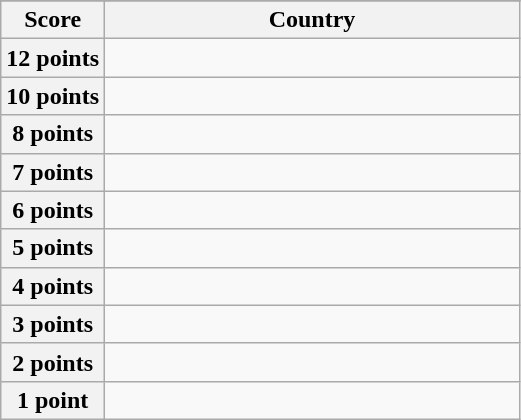<table class="wikitable">
<tr>
</tr>
<tr>
<th scope="col" width="20%">Score</th>
<th scope="col">Country</th>
</tr>
<tr>
<th scope="row">12 points</th>
<td></td>
</tr>
<tr>
<th scope="row">10 points</th>
<td></td>
</tr>
<tr>
<th scope="row">8 points</th>
<td></td>
</tr>
<tr>
<th scope="row">7 points</th>
<td></td>
</tr>
<tr>
<th scope="row">6 points</th>
<td></td>
</tr>
<tr>
<th scope="row">5 points</th>
<td></td>
</tr>
<tr>
<th scope="row">4 points</th>
<td></td>
</tr>
<tr>
<th scope="row">3 points</th>
<td></td>
</tr>
<tr>
<th scope="row">2 points</th>
<td></td>
</tr>
<tr>
<th scope="row">1 point</th>
<td></td>
</tr>
</table>
